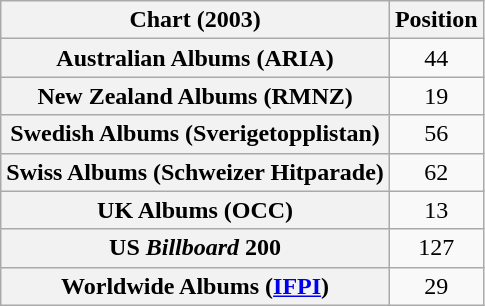<table class="wikitable sortable plainrowheaders" style="text-align:center">
<tr>
<th scope="col">Chart (2003)</th>
<th scope="col">Position</th>
</tr>
<tr>
<th scope="row">Australian Albums (ARIA)</th>
<td>44</td>
</tr>
<tr>
<th scope="row">New Zealand Albums (RMNZ)</th>
<td>19</td>
</tr>
<tr>
<th scope="row">Swedish Albums (Sverigetopplistan)</th>
<td>56</td>
</tr>
<tr>
<th scope="row">Swiss Albums (Schweizer Hitparade)</th>
<td>62</td>
</tr>
<tr>
<th scope="row">UK Albums (OCC)</th>
<td>13</td>
</tr>
<tr>
<th scope="row">US <em>Billboard</em> 200</th>
<td>127</td>
</tr>
<tr>
<th scope="row">Worldwide Albums (<a href='#'>IFPI</a>)</th>
<td>29</td>
</tr>
</table>
